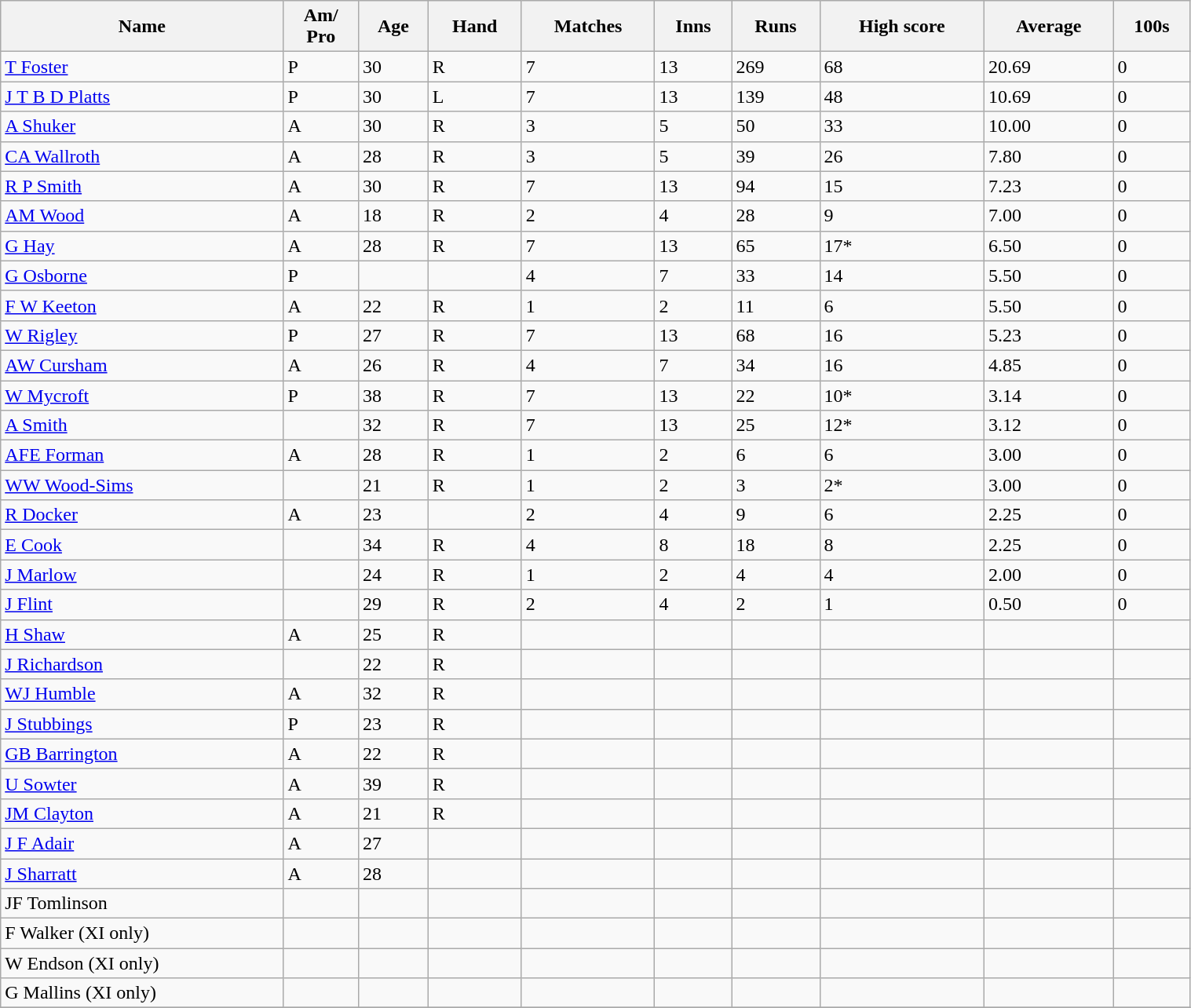<table class="wikitable sortable" width="80%">
<tr bgcolor="#efefef">
<th>Name</th>
<th>Am/<br>Pro</th>
<th>Age</th>
<th>Hand</th>
<th>Matches</th>
<th>Inns</th>
<th>Runs</th>
<th>High score</th>
<th>Average</th>
<th>100s</th>
</tr>
<tr>
<td><a href='#'>T Foster</a></td>
<td>P</td>
<td>30</td>
<td>R</td>
<td>7</td>
<td>13</td>
<td>269</td>
<td>68</td>
<td>20.69</td>
<td>0</td>
</tr>
<tr>
<td><a href='#'>J T B D Platts</a></td>
<td>P</td>
<td>30</td>
<td>L</td>
<td>7</td>
<td>13</td>
<td>139</td>
<td>48</td>
<td>10.69</td>
<td>0</td>
</tr>
<tr>
<td><a href='#'>A Shuker</a></td>
<td>A</td>
<td>30</td>
<td>R</td>
<td>3</td>
<td>5</td>
<td>50</td>
<td>33</td>
<td>10.00</td>
<td>0</td>
</tr>
<tr>
<td><a href='#'>CA Wallroth</a></td>
<td>A</td>
<td>28</td>
<td>R</td>
<td>3</td>
<td>5</td>
<td>39</td>
<td>26</td>
<td>7.80</td>
<td>0</td>
</tr>
<tr>
<td><a href='#'>R P Smith</a></td>
<td>A</td>
<td>30</td>
<td>R</td>
<td>7</td>
<td>13</td>
<td>94</td>
<td>15</td>
<td>7.23</td>
<td>0</td>
</tr>
<tr>
<td><a href='#'>AM Wood</a></td>
<td>A</td>
<td>18</td>
<td>R</td>
<td>2</td>
<td>4</td>
<td>28</td>
<td>9</td>
<td>7.00</td>
<td>0</td>
</tr>
<tr>
<td><a href='#'>G Hay</a></td>
<td>A</td>
<td>28</td>
<td>R</td>
<td>7</td>
<td>13</td>
<td>65</td>
<td>17*</td>
<td>6.50</td>
<td>0</td>
</tr>
<tr>
<td><a href='#'>G Osborne</a></td>
<td>P</td>
<td></td>
<td></td>
<td>4</td>
<td>7</td>
<td>33</td>
<td>14</td>
<td>5.50</td>
<td>0</td>
</tr>
<tr>
<td><a href='#'>F W Keeton</a></td>
<td>A</td>
<td>22</td>
<td>R</td>
<td>1</td>
<td>2</td>
<td>11</td>
<td>6</td>
<td>5.50</td>
<td>0</td>
</tr>
<tr>
<td><a href='#'>W Rigley</a></td>
<td>P</td>
<td>27</td>
<td>R</td>
<td>7</td>
<td>13</td>
<td>68</td>
<td>16</td>
<td>5.23</td>
<td>0</td>
</tr>
<tr>
<td><a href='#'>AW Cursham</a></td>
<td>A</td>
<td>26</td>
<td>R</td>
<td>4</td>
<td>7</td>
<td>34</td>
<td>16</td>
<td>4.85</td>
<td>0</td>
</tr>
<tr>
<td><a href='#'>W Mycroft</a></td>
<td>P</td>
<td>38</td>
<td>R</td>
<td>7</td>
<td>13</td>
<td>22</td>
<td>10*</td>
<td>3.14</td>
<td>0</td>
</tr>
<tr>
<td><a href='#'>A Smith</a></td>
<td></td>
<td>32</td>
<td>R</td>
<td>7</td>
<td>13</td>
<td>25</td>
<td>12*</td>
<td>3.12</td>
<td>0</td>
</tr>
<tr>
<td><a href='#'>AFE Forman</a></td>
<td>A</td>
<td>28</td>
<td>R</td>
<td>1</td>
<td>2</td>
<td>6</td>
<td>6</td>
<td>3.00</td>
<td>0</td>
</tr>
<tr>
<td><a href='#'>WW Wood-Sims</a></td>
<td></td>
<td>21</td>
<td>R</td>
<td>1</td>
<td>2</td>
<td>3</td>
<td>2*</td>
<td>3.00</td>
<td>0</td>
</tr>
<tr>
<td><a href='#'>R Docker</a></td>
<td>A</td>
<td>23</td>
<td></td>
<td>2</td>
<td>4</td>
<td>9</td>
<td>6</td>
<td>2.25</td>
<td>0</td>
</tr>
<tr>
<td><a href='#'>E Cook</a></td>
<td></td>
<td>34</td>
<td>R</td>
<td>4</td>
<td>8</td>
<td>18</td>
<td>8</td>
<td>2.25</td>
<td>0</td>
</tr>
<tr>
<td><a href='#'>J Marlow</a></td>
<td></td>
<td>24</td>
<td>R</td>
<td>1</td>
<td>2</td>
<td>4</td>
<td>4</td>
<td>2.00</td>
<td>0</td>
</tr>
<tr>
<td><a href='#'>J Flint</a></td>
<td></td>
<td>29</td>
<td>R</td>
<td>2</td>
<td>4</td>
<td>2</td>
<td>1</td>
<td>0.50</td>
<td>0</td>
</tr>
<tr>
<td><a href='#'>H Shaw</a></td>
<td>A</td>
<td>25</td>
<td>R</td>
<td></td>
<td></td>
<td></td>
<td></td>
<td></td>
<td></td>
</tr>
<tr>
<td><a href='#'>J Richardson</a></td>
<td></td>
<td>22</td>
<td>R</td>
<td></td>
<td></td>
<td></td>
<td></td>
<td></td>
<td></td>
</tr>
<tr>
<td><a href='#'>WJ Humble</a></td>
<td>A</td>
<td>32</td>
<td>R</td>
<td></td>
<td></td>
<td></td>
<td></td>
<td></td>
<td></td>
</tr>
<tr>
<td><a href='#'>J Stubbings</a></td>
<td>P</td>
<td>23</td>
<td>R</td>
<td></td>
<td></td>
<td></td>
<td></td>
<td></td>
<td></td>
</tr>
<tr>
<td><a href='#'>GB Barrington</a></td>
<td>A</td>
<td>22</td>
<td>R</td>
<td></td>
<td></td>
<td></td>
<td></td>
<td></td>
<td></td>
</tr>
<tr>
<td><a href='#'>U Sowter</a></td>
<td>A</td>
<td>39</td>
<td>R</td>
<td></td>
<td></td>
<td></td>
<td></td>
<td></td>
<td></td>
</tr>
<tr>
<td><a href='#'>JM Clayton</a></td>
<td>A</td>
<td>21</td>
<td>R</td>
<td></td>
<td></td>
<td></td>
<td></td>
<td></td>
<td></td>
</tr>
<tr>
<td><a href='#'>J F Adair</a></td>
<td>A</td>
<td>27</td>
<td></td>
<td></td>
<td></td>
<td></td>
<td></td>
<td></td>
<td></td>
</tr>
<tr>
<td><a href='#'>J Sharratt</a></td>
<td>A</td>
<td>28</td>
<td></td>
<td></td>
<td></td>
<td></td>
<td></td>
<td></td>
<td></td>
</tr>
<tr>
<td>JF Tomlinson </td>
<td></td>
<td></td>
<td></td>
<td></td>
<td></td>
<td></td>
<td></td>
<td></td>
<td></td>
</tr>
<tr>
<td>F Walker (XI only)  </td>
<td></td>
<td></td>
<td></td>
<td></td>
<td></td>
<td></td>
<td></td>
<td></td>
<td></td>
</tr>
<tr>
<td>W Endson (XI only)  </td>
<td></td>
<td></td>
<td></td>
<td></td>
<td></td>
<td></td>
<td></td>
<td></td>
<td></td>
</tr>
<tr>
<td>G Mallins  (XI only)  </td>
<td></td>
<td></td>
<td></td>
<td></td>
<td></td>
<td></td>
<td></td>
<td></td>
<td></td>
</tr>
<tr>
</tr>
</table>
